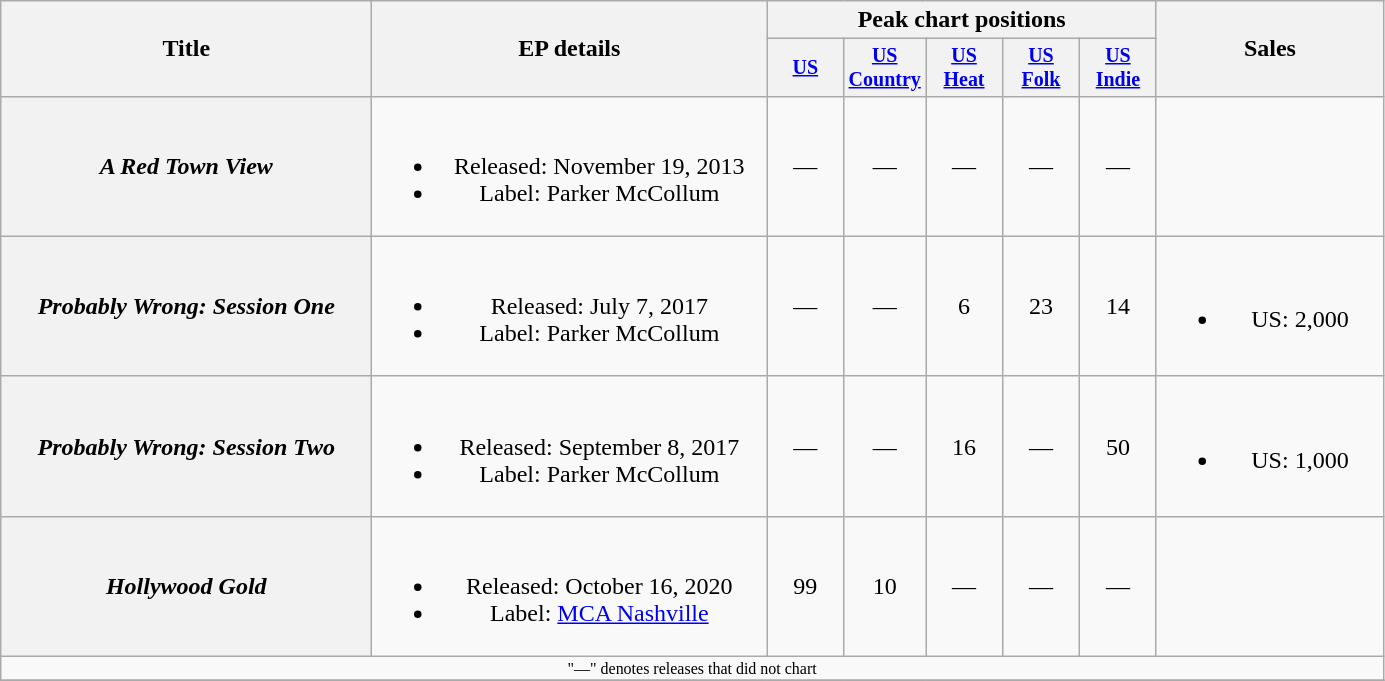<table class="wikitable plainrowheaders" style="text-align:center;">
<tr>
<th rowspan="2" style="width:15em;">Title</th>
<th rowspan="2" style="width:16em;">EP details</th>
<th colspan="5">Peak chart positions</th>
<th rowspan="2" style="width:9em;">Sales</th>
</tr>
<tr style="font-size:smaller;">
<th width="45"><a href='#'>US</a><br></th>
<th width="45"><a href='#'>US Country</a><br></th>
<th width="45"><a href='#'>US<br>Heat</a><br></th>
<th width="45"><a href='#'>US<br>Folk</a><br></th>
<th width="45"><a href='#'>US<br>Indie</a><br></th>
</tr>
<tr>
<th scope="row"><em>A Red Town View</em></th>
<td><br><ul><li>Released: November 19, 2013</li><li>Label: Parker McCollum</li></ul></td>
<td>—</td>
<td>—</td>
<td>—</td>
<td>—</td>
<td>—</td>
<td></td>
</tr>
<tr>
<th scope="row"><em>Probably Wrong: Session One</em></th>
<td><br><ul><li>Released: July 7, 2017</li><li>Label: Parker McCollum</li></ul></td>
<td>—</td>
<td>—</td>
<td>6</td>
<td>23</td>
<td>14</td>
<td><br><ul><li>US: 2,000</li></ul></td>
</tr>
<tr>
<th scope="row"><em>Probably Wrong: Session Two</em></th>
<td><br><ul><li>Released: September 8, 2017</li><li>Label: Parker McCollum</li></ul></td>
<td>—</td>
<td>—</td>
<td>16</td>
<td>—</td>
<td>50</td>
<td><br><ul><li>US: 1,000</li></ul></td>
</tr>
<tr>
<th scope="row"><em>Hollywood Gold</em></th>
<td><br><ul><li>Released: October 16, 2020</li><li>Label: <a href='#'>MCA Nashville</a></li></ul></td>
<td>99</td>
<td>10</td>
<td>—</td>
<td>—</td>
<td>—</td>
<td></td>
</tr>
<tr>
<td colspan="8" style="font-size:8pt">"—" denotes releases that did not chart</td>
</tr>
<tr>
</tr>
</table>
